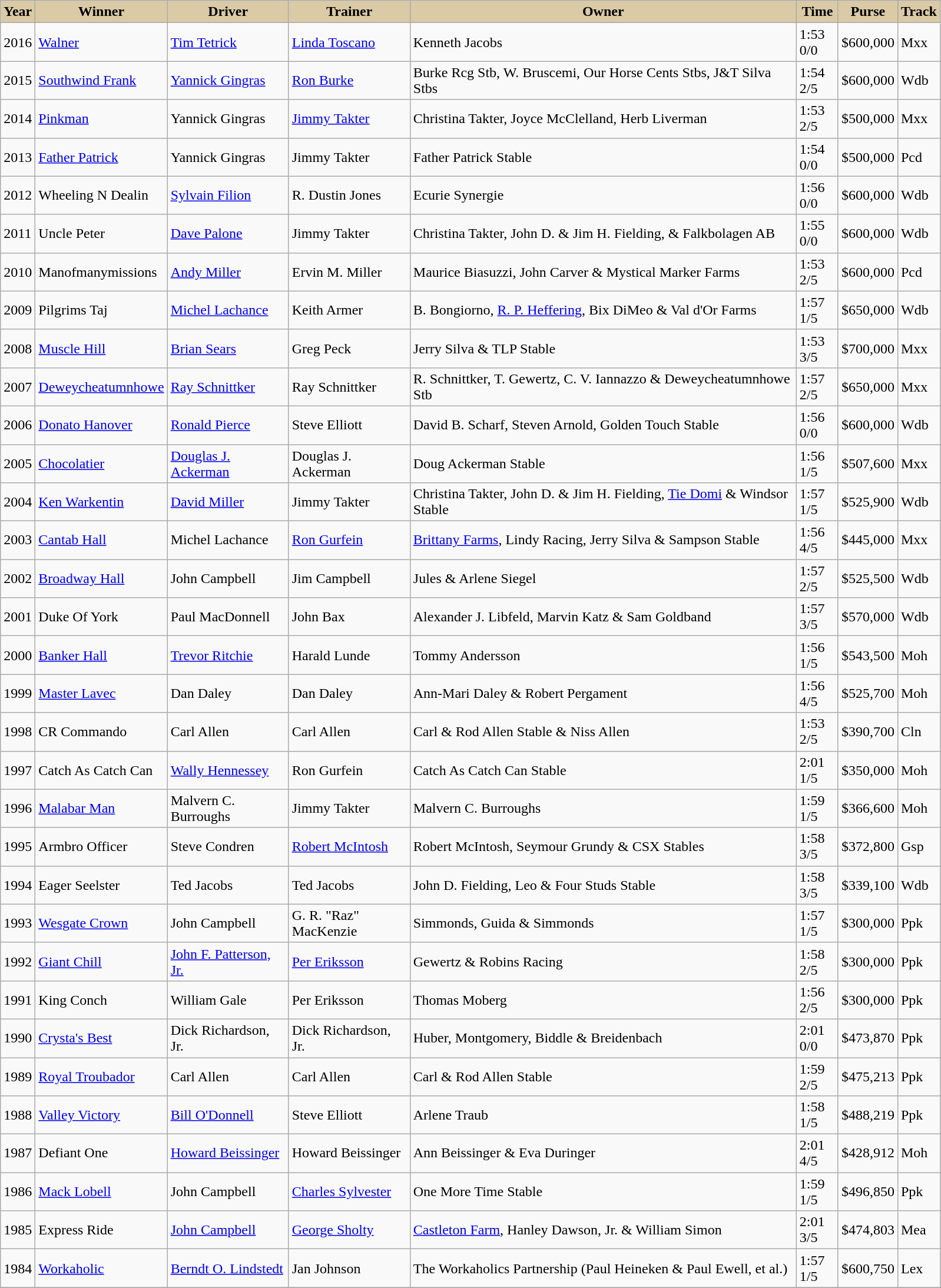<table class="wikitable sortable">
<tr>
<th style="background-color:#DACAA5; width:30px">Year<br></th>
<th style="background-color:#DACAA5; width:130px">Winner<br></th>
<th style="background-color:#DACAA5; width:130px">Driver<br></th>
<th style="background-color:#DACAA5; width:130px">Trainer<br></th>
<th style="background-color:#DACAA5; width:430px">Owner<br></th>
<th style="background-color:#DACAA5; width:40px">Time <br></th>
<th style="background-color:#DACAA5; width:40px">Purse<br></th>
<th style="background-color:#DACAA5; width:40px">Track<br></th>
</tr>
<tr>
<td>2016</td>
<td><a href='#'>Walner</a></td>
<td><a href='#'>Tim Tetrick</a></td>
<td><a href='#'>Linda Toscano</a></td>
<td>Kenneth Jacobs</td>
<td>1:53 0/0</td>
<td>$600,000</td>
<td>Mxx</td>
</tr>
<tr>
<td>2015</td>
<td><a href='#'>Southwind Frank</a></td>
<td><a href='#'>Yannick Gingras</a></td>
<td><a href='#'>Ron Burke</a></td>
<td>Burke Rcg Stb, W. Bruscemi, Our Horse Cents Stbs, J&T Silva Stbs</td>
<td>1:54 2/5</td>
<td>$600,000</td>
<td>Wdb</td>
</tr>
<tr>
<td>2014</td>
<td><a href='#'>Pinkman</a></td>
<td>Yannick Gingras</td>
<td><a href='#'>Jimmy Takter</a></td>
<td>Christina Takter, Joyce McClelland, Herb Liverman</td>
<td>1:53 2/5</td>
<td>$500,000</td>
<td>Mxx</td>
</tr>
<tr>
<td>2013</td>
<td><a href='#'>Father Patrick</a></td>
<td>Yannick Gingras</td>
<td>Jimmy Takter</td>
<td>Father Patrick Stable</td>
<td>1:54 0/0</td>
<td>$500,000</td>
<td>Pcd</td>
</tr>
<tr>
<td>2012</td>
<td>Wheeling N Dealin</td>
<td><a href='#'>Sylvain Filion</a></td>
<td>R. Dustin Jones</td>
<td>Ecurie Synergie</td>
<td>1:56 0/0</td>
<td>$600,000</td>
<td>Wdb</td>
</tr>
<tr>
<td>2011</td>
<td>Uncle Peter</td>
<td><a href='#'>Dave Palone</a></td>
<td>Jimmy Takter</td>
<td>Christina Takter, John D. & Jim H. Fielding, & Falkbolagen AB</td>
<td>1:55 0/0</td>
<td>$600,000</td>
<td>Wdb</td>
</tr>
<tr>
<td>2010</td>
<td>Manofmanymissions</td>
<td><a href='#'>Andy Miller</a></td>
<td>Ervin M. Miller</td>
<td>Maurice Biasuzzi, John Carver & Mystical Marker Farms</td>
<td>1:53 2/5</td>
<td>$600,000</td>
<td>Pcd</td>
</tr>
<tr>
<td>2009</td>
<td>Pilgrims Taj</td>
<td><a href='#'>Michel Lachance</a></td>
<td>Keith Armer</td>
<td>B. Bongiorno, <a href='#'>R. P. Heffering</a>, Bix DiMeo & Val d'Or Farms</td>
<td>1:57 1/5</td>
<td>$650,000</td>
<td>Wdb</td>
</tr>
<tr>
<td>2008</td>
<td><a href='#'>Muscle Hill</a></td>
<td><a href='#'>Brian Sears</a></td>
<td>Greg Peck</td>
<td>Jerry Silva & TLP Stable</td>
<td>1:53 3/5</td>
<td>$700,000</td>
<td>Mxx</td>
</tr>
<tr>
<td>2007</td>
<td><a href='#'>Deweycheatumnhowe</a></td>
<td><a href='#'>Ray Schnittker</a></td>
<td>Ray Schnittker</td>
<td>R. Schnittker, T. Gewertz, C. V. Iannazzo & Deweycheatumnhowe Stb</td>
<td>1:57 2/5</td>
<td>$650,000</td>
<td>Mxx</td>
</tr>
<tr>
<td>2006</td>
<td><a href='#'>Donato Hanover</a></td>
<td><a href='#'>Ronald Pierce</a></td>
<td>Steve Elliott</td>
<td>David B. Scharf, Steven Arnold, Golden Touch Stable</td>
<td>1:56 0/0</td>
<td>$600,000</td>
<td>Wdb</td>
</tr>
<tr>
<td>2005</td>
<td><a href='#'>Chocolatier</a></td>
<td><a href='#'>Douglas J. Ackerman</a></td>
<td>Douglas J. Ackerman</td>
<td>Doug Ackerman Stable</td>
<td>1:56 1/5</td>
<td>$507,600</td>
<td>Mxx</td>
</tr>
<tr>
<td>2004</td>
<td><a href='#'>Ken Warkentin</a></td>
<td><a href='#'>David Miller</a></td>
<td>Jimmy Takter</td>
<td>Christina Takter, John D. & Jim H. Fielding, <a href='#'>Tie Domi</a> & Windsor Stable</td>
<td>1:57 1/5</td>
<td>$525,900</td>
<td>Wdb</td>
</tr>
<tr>
<td>2003</td>
<td><a href='#'>Cantab Hall</a></td>
<td>Michel Lachance</td>
<td><a href='#'>Ron Gurfein</a></td>
<td><a href='#'>Brittany Farms</a>, Lindy Racing, Jerry Silva & Sampson Stable</td>
<td>1:56 4/5</td>
<td>$445,000</td>
<td>Mxx</td>
</tr>
<tr>
<td>2002</td>
<td><a href='#'>Broadway Hall</a></td>
<td>John Campbell</td>
<td>Jim Campbell</td>
<td>Jules & Arlene Siegel</td>
<td>1:57 2/5</td>
<td>$525,500</td>
<td>Wdb</td>
</tr>
<tr>
<td>2001</td>
<td>Duke Of York</td>
<td>Paul MacDonnell</td>
<td>John Bax</td>
<td>Alexander J. Libfeld, Marvin Katz & Sam Goldband</td>
<td>1:57 3/5</td>
<td>$570,000</td>
<td>Wdb</td>
</tr>
<tr>
<td>2000</td>
<td><a href='#'>Banker Hall</a></td>
<td><a href='#'>Trevor Ritchie</a></td>
<td>Harald Lunde</td>
<td>Tommy Andersson</td>
<td>1:56 1/5</td>
<td>$543,500</td>
<td>Moh</td>
</tr>
<tr>
<td>1999</td>
<td><a href='#'>Master Lavec</a></td>
<td>Dan Daley</td>
<td>Dan Daley</td>
<td>Ann-Mari Daley & Robert Pergament</td>
<td>1:56 4/5</td>
<td>$525,700</td>
<td>Moh</td>
</tr>
<tr>
<td>1998</td>
<td>CR Commando</td>
<td>Carl Allen</td>
<td>Carl Allen</td>
<td>Carl & Rod Allen Stable & Niss Allen</td>
<td>1:53 2/5</td>
<td>$390,700</td>
<td>Cln</td>
</tr>
<tr>
<td>1997</td>
<td>Catch As Catch Can</td>
<td><a href='#'>Wally Hennessey</a></td>
<td>Ron Gurfein</td>
<td>Catch As Catch Can Stable</td>
<td>2:01 1/5</td>
<td>$350,000</td>
<td>Moh</td>
</tr>
<tr>
<td>1996</td>
<td><a href='#'>Malabar Man</a></td>
<td>Malvern C. Burroughs</td>
<td>Jimmy Takter</td>
<td>Malvern C. Burroughs</td>
<td>1:59 1/5</td>
<td>$366,600</td>
<td>Moh</td>
</tr>
<tr>
<td>1995</td>
<td>Armbro Officer</td>
<td>Steve Condren</td>
<td><a href='#'>Robert McIntosh</a></td>
<td>Robert McIntosh, Seymour Grundy & CSX Stables</td>
<td>1:58 3/5</td>
<td>$372,800</td>
<td>Gsp</td>
</tr>
<tr>
<td>1994</td>
<td>Eager Seelster</td>
<td>Ted Jacobs</td>
<td>Ted Jacobs</td>
<td>John D. Fielding, Leo & Four Studs Stable</td>
<td>1:58 3/5</td>
<td>$339,100</td>
<td>Wdb</td>
</tr>
<tr>
<td>1993</td>
<td><a href='#'>Wesgate Crown</a></td>
<td>John Campbell</td>
<td>G. R. "Raz" MacKenzie</td>
<td>Simmonds, Guida & Simmonds</td>
<td>1:57 1/5</td>
<td>$300,000</td>
<td>Ppk</td>
</tr>
<tr>
<td>1992</td>
<td><a href='#'>Giant Chill</a></td>
<td><a href='#'>John F. Patterson, Jr.</a></td>
<td><a href='#'>Per Eriksson</a></td>
<td>Gewertz & Robins Racing</td>
<td>1:58 2/5</td>
<td>$300,000</td>
<td>Ppk</td>
</tr>
<tr>
<td>1991</td>
<td>King Conch</td>
<td>William Gale</td>
<td>Per Eriksson</td>
<td>Thomas Moberg</td>
<td>1:56 2/5</td>
<td>$300,000</td>
<td>Ppk</td>
</tr>
<tr>
<td>1990</td>
<td><a href='#'>Crysta's Best</a></td>
<td>Dick Richardson, Jr.</td>
<td>Dick Richardson, Jr.</td>
<td>Huber, Montgomery, Biddle & Breidenbach</td>
<td>2:01 0/0</td>
<td>$473,870</td>
<td>Ppk</td>
</tr>
<tr>
<td>1989</td>
<td><a href='#'>Royal Troubador</a></td>
<td>Carl Allen</td>
<td>Carl Allen</td>
<td>Carl & Rod Allen Stable</td>
<td>1:59 2/5</td>
<td>$475,213</td>
<td>Ppk</td>
</tr>
<tr>
<td>1988</td>
<td><a href='#'>Valley Victory</a></td>
<td><a href='#'>Bill O'Donnell</a></td>
<td>Steve Elliott</td>
<td>Arlene Traub</td>
<td>1:58 1/5</td>
<td>$488,219</td>
<td>Ppk</td>
</tr>
<tr>
<td>1987</td>
<td>Defiant One</td>
<td><a href='#'>Howard Beissinger</a></td>
<td>Howard Beissinger</td>
<td>Ann Beissinger & Eva Duringer</td>
<td>2:01 4/5</td>
<td>$428,912</td>
<td>Moh</td>
</tr>
<tr>
<td>1986</td>
<td><a href='#'>Mack Lobell</a></td>
<td>John Campbell</td>
<td><a href='#'>Charles Sylvester</a></td>
<td>One More Time Stable</td>
<td>1:59 1/5</td>
<td>$496,850</td>
<td>Ppk</td>
</tr>
<tr>
<td>1985</td>
<td>Express Ride</td>
<td><a href='#'>John Campbell</a></td>
<td><a href='#'>George Sholty</a></td>
<td><a href='#'>Castleton Farm</a>, Hanley Dawson, Jr. & William Simon</td>
<td>2:01 3/5</td>
<td>$474,803</td>
<td>Mea</td>
</tr>
<tr>
<td>1984</td>
<td><a href='#'>Workaholic</a></td>
<td><a href='#'>Berndt O. Lindstedt</a></td>
<td>Jan Johnson</td>
<td>The Workaholics Partnership (Paul Heineken & Paul Ewell, et al.)</td>
<td>1:57 1/5</td>
<td>$600,750</td>
<td>Lex</td>
</tr>
<tr>
</tr>
</table>
